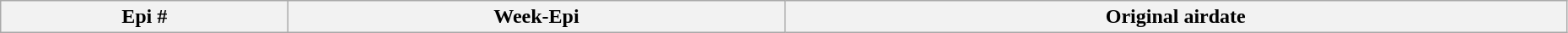<table class="wikitable plainrowheaders" style="width:98%;">
<tr>
<th>Epi #</th>
<th>Week-Epi</th>
<th>Original airdate<br>



</th>
</tr>
</table>
